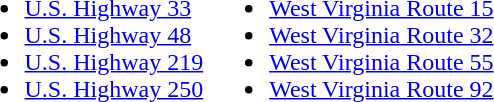<table>
<tr>
<td><br><ul><li> <a href='#'>U.S. Highway 33</a></li><li> <a href='#'>U.S. Highway 48</a></li><li> <a href='#'>U.S. Highway 219</a></li><li> <a href='#'>U.S. Highway 250</a></li></ul></td>
<td><br><ul><li> <a href='#'>West Virginia Route 15</a></li><li> <a href='#'>West Virginia Route 32</a></li><li> <a href='#'>West Virginia Route 55</a></li><li> <a href='#'>West Virginia Route 92</a></li></ul></td>
<td></td>
</tr>
</table>
